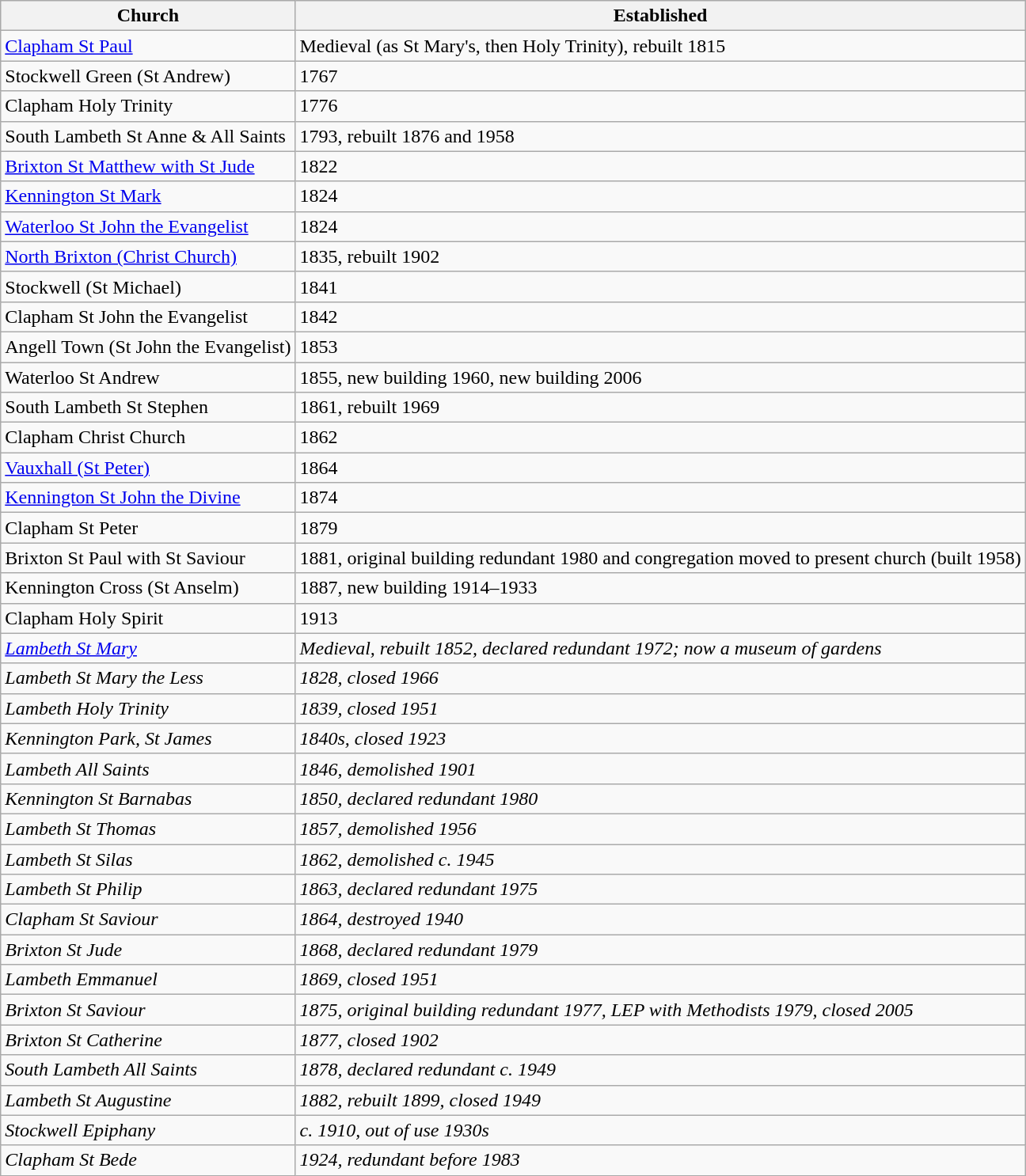<table class="wikitable">
<tr>
<th>Church</th>
<th>Established</th>
</tr>
<tr>
<td><a href='#'>Clapham St Paul</a></td>
<td>Medieval (as St Mary's, then Holy Trinity), rebuilt 1815</td>
</tr>
<tr>
<td>Stockwell Green (St Andrew)</td>
<td>1767</td>
</tr>
<tr>
<td>Clapham Holy Trinity</td>
<td>1776</td>
</tr>
<tr>
<td>South Lambeth St Anne & All Saints</td>
<td>1793, rebuilt 1876 and 1958</td>
</tr>
<tr>
<td><a href='#'>Brixton St Matthew with St Jude</a></td>
<td>1822</td>
</tr>
<tr>
<td><a href='#'>Kennington St Mark</a></td>
<td>1824</td>
</tr>
<tr>
<td><a href='#'>Waterloo St John the Evangelist</a></td>
<td>1824</td>
</tr>
<tr>
<td><a href='#'>North Brixton (Christ Church)</a></td>
<td>1835, rebuilt 1902</td>
</tr>
<tr>
<td>Stockwell (St Michael)</td>
<td>1841</td>
</tr>
<tr>
<td>Clapham St John the Evangelist</td>
<td>1842</td>
</tr>
<tr>
<td>Angell Town (St John the Evangelist)</td>
<td>1853</td>
</tr>
<tr>
<td>Waterloo St Andrew</td>
<td>1855, new building 1960, new building 2006</td>
</tr>
<tr>
<td>South Lambeth St Stephen</td>
<td>1861, rebuilt 1969</td>
</tr>
<tr>
<td>Clapham Christ Church</td>
<td>1862</td>
</tr>
<tr>
<td><a href='#'>Vauxhall (St Peter)</a></td>
<td>1864</td>
</tr>
<tr>
<td><a href='#'>Kennington St John the Divine</a></td>
<td>1874</td>
</tr>
<tr>
<td>Clapham St Peter</td>
<td>1879</td>
</tr>
<tr>
<td>Brixton St Paul with St Saviour</td>
<td>1881, original building redundant 1980 and congregation moved to present church (built 1958)</td>
</tr>
<tr>
<td>Kennington Cross (St Anselm)</td>
<td>1887, new building 1914–1933</td>
</tr>
<tr>
<td>Clapham Holy Spirit</td>
<td>1913</td>
</tr>
<tr>
<td><em><a href='#'>Lambeth St Mary</a></em></td>
<td><em>Medieval, rebuilt 1852, declared redundant 1972; now a museum of gardens</em></td>
</tr>
<tr>
<td><em>Lambeth St Mary the Less</em></td>
<td><em>1828, closed 1966</em></td>
</tr>
<tr>
<td><em>Lambeth Holy Trinity</em></td>
<td><em>1839, closed 1951</em></td>
</tr>
<tr>
<td><em>Kennington Park, St James</em></td>
<td><em>1840s, closed 1923</em></td>
</tr>
<tr>
<td><em>Lambeth All Saints</em></td>
<td><em>1846, demolished 1901</em></td>
</tr>
<tr>
<td><em>Kennington St Barnabas</em></td>
<td><em>1850, declared redundant 1980</em></td>
</tr>
<tr>
<td><em>Lambeth St Thomas</em></td>
<td><em>1857, demolished 1956</em></td>
</tr>
<tr>
<td><em>Lambeth St Silas</em></td>
<td><em>1862, demolished c. 1945</em></td>
</tr>
<tr>
<td><em>Lambeth St Philip</em></td>
<td><em>1863, declared redundant 1975</em></td>
</tr>
<tr>
<td><em>Clapham St Saviour</em></td>
<td><em>1864, destroyed 1940</em></td>
</tr>
<tr>
<td><em>Brixton St Jude</em></td>
<td><em>1868, declared redundant 1979</em></td>
</tr>
<tr>
<td><em>Lambeth Emmanuel</em></td>
<td><em>1869, closed 1951</em></td>
</tr>
<tr>
<td><em>Brixton St Saviour</em></td>
<td><em>1875, original building redundant 1977, LEP with Methodists 1979, closed 2005</em></td>
</tr>
<tr>
<td><em>Brixton St Catherine</em></td>
<td><em>1877, closed 1902</em></td>
</tr>
<tr>
<td><em>South Lambeth All Saints</em></td>
<td><em>1878, declared redundant c. 1949</em></td>
</tr>
<tr>
<td><em>Lambeth St Augustine</em></td>
<td><em>1882, rebuilt 1899, closed 1949</em></td>
</tr>
<tr>
<td><em>Stockwell Epiphany</em></td>
<td><em>c. 1910, out of use 1930s</em></td>
</tr>
<tr>
<td><em>Clapham St Bede</em></td>
<td><em>1924, redundant before 1983</em></td>
</tr>
</table>
